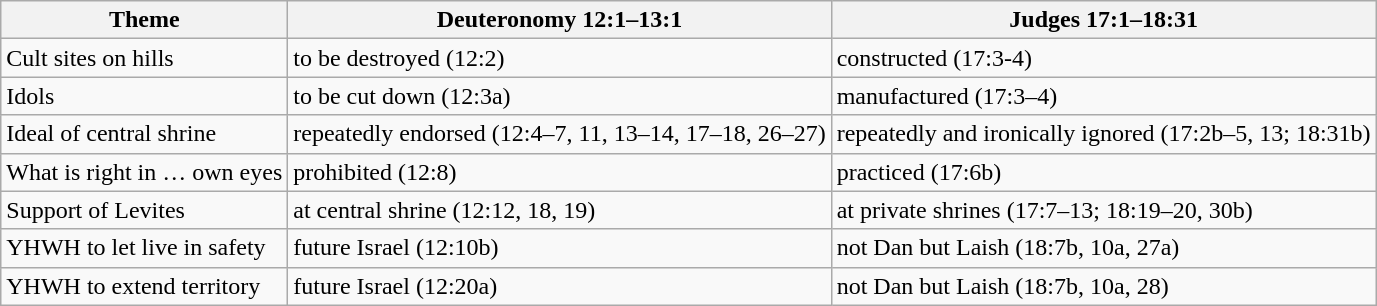<table class=wikitable>
<tr>
<th>Theme</th>
<th>Deuteronomy 12:1–13:1</th>
<th>Judges 17:1–18:31</th>
</tr>
<tr>
<td>Cult sites on hills</td>
<td>to be destroyed  (12:2)</td>
<td>constructed (17:3-4)</td>
</tr>
<tr>
<td>Idols</td>
<td>to be cut down (12:3a)</td>
<td>manufactured (17:3–4)</td>
</tr>
<tr>
<td>Ideal of central shrine</td>
<td>repeatedly endorsed (12:4–7, 11, 13–14, 17–18, 26–27)</td>
<td>repeatedly and ironically ignored (17:2b–5, 13; 18:31b)</td>
</tr>
<tr>
<td>What is right in … own eyes</td>
<td>prohibited (12:8)</td>
<td>practiced (17:6b)</td>
</tr>
<tr>
<td>Support of Levites</td>
<td>at central shrine (12:12, 18, 19)</td>
<td>at private shrines (17:7–13; 18:19–20, 30b)</td>
</tr>
<tr>
<td>YHWH to let live in safety</td>
<td>future Israel (12:10b)</td>
<td>not Dan but Laish (18:7b, 10a, 27a)</td>
</tr>
<tr>
<td>YHWH to extend territory</td>
<td>future Israel (12:20a)</td>
<td>not Dan but Laish (18:7b, 10a, 28)</td>
</tr>
</table>
